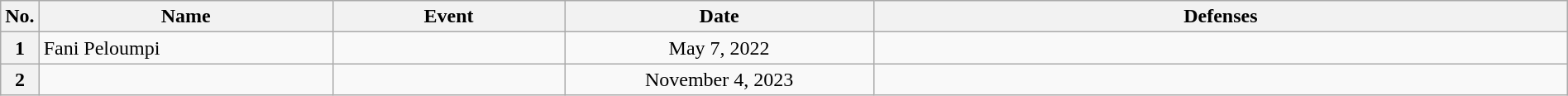<table class="wikitable" width=100%>
<tr>
<th width=1%>No.</th>
<th width=19%>Name</th>
<th width=15%>Event</th>
<th width=20%>Date</th>
<th width=45%>Defenses</th>
</tr>
<tr>
<th>1</th>
<td align=left> Fani Peloumpi<br></td>
<td align=center><br></td>
<td align=center>May 7, 2022</td>
<td></td>
</tr>
<tr>
<th>2</th>
<td align=left></td>
<td align=center><br></td>
<td align=center>November 4, 2023</td>
<td></td>
</tr>
</table>
